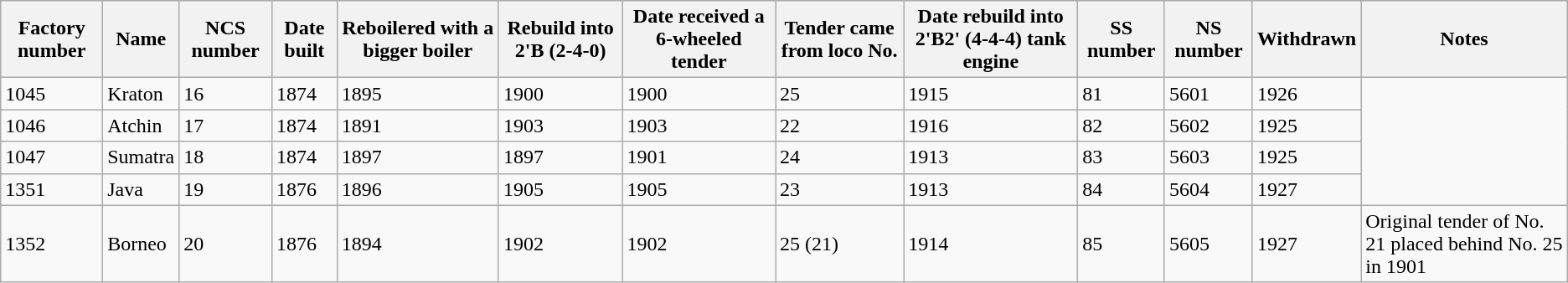<table class="wikitable" style="float">
<tr>
<th>Factory number</th>
<th>Name</th>
<th>NCS number</th>
<th>Date built</th>
<th>Reboilered with a bigger boiler</th>
<th>Rebuild into 2'B  (2-4-0)</th>
<th>Date received a 6-wheeled tender</th>
<th>Tender came from loco No.</th>
<th>Date rebuild into 2'B2' (4-4-4) tank engine</th>
<th>SS number</th>
<th>NS number</th>
<th>Withdrawn</th>
<th>Notes</th>
</tr>
<tr>
<td>1045</td>
<td>Kraton</td>
<td>16</td>
<td>1874</td>
<td>1895</td>
<td>1900</td>
<td>1900</td>
<td>25</td>
<td>1915</td>
<td>81</td>
<td>5601</td>
<td>1926</td>
</tr>
<tr>
<td>1046</td>
<td>Atchin</td>
<td>17</td>
<td>1874</td>
<td>1891</td>
<td>1903</td>
<td>1903</td>
<td>22</td>
<td>1916</td>
<td>82</td>
<td>5602</td>
<td>1925</td>
</tr>
<tr>
<td>1047</td>
<td>Sumatra</td>
<td>18</td>
<td>1874</td>
<td>1897</td>
<td>1897</td>
<td>1901</td>
<td>24</td>
<td>1913</td>
<td>83</td>
<td>5603</td>
<td>1925</td>
</tr>
<tr>
<td>1351</td>
<td>Java</td>
<td>19</td>
<td>1876</td>
<td>1896</td>
<td>1905</td>
<td>1905</td>
<td>23</td>
<td>1913</td>
<td>84</td>
<td>5604</td>
<td>1927</td>
</tr>
<tr>
<td>1352</td>
<td>Borneo</td>
<td>20</td>
<td>1876</td>
<td>1894</td>
<td>1902</td>
<td>1902</td>
<td>25 (21)</td>
<td>1914</td>
<td>85</td>
<td>5605</td>
<td>1927</td>
<td>Original tender of No. 21 placed behind No. 25 in 1901</td>
</tr>
</table>
